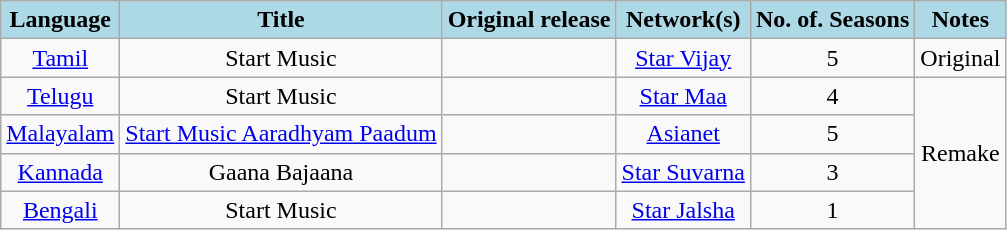<table class="wikitable" style="text-align:center;">
<tr>
<th style="background:LightBlue;">Language</th>
<th style="background:LightBlue;">Title</th>
<th style="background:LightBlue;">Original release</th>
<th style="background:LightBlue;">Network(s)</th>
<th style="background:LightBlue;">No. of. Seasons</th>
<th style="background:LightBlue;">Notes</th>
</tr>
<tr>
<td><a href='#'>Tamil</a></td>
<td>Start Music</td>
<td></td>
<td><a href='#'>Star Vijay</a></td>
<td>5</td>
<td>Original</td>
</tr>
<tr>
<td><a href='#'>Telugu</a></td>
<td>Start Music</td>
<td></td>
<td><a href='#'>Star Maa</a></td>
<td>4</td>
<td rowspan="4">Remake</td>
</tr>
<tr>
<td><a href='#'>Malayalam</a></td>
<td><a href='#'>Start Music Aaradhyam Paadum</a></td>
<td></td>
<td><a href='#'>Asianet</a></td>
<td>5</td>
</tr>
<tr>
<td><a href='#'>Kannada</a></td>
<td>Gaana Bajaana</td>
<td></td>
<td><a href='#'>Star Suvarna</a></td>
<td>3</td>
</tr>
<tr>
<td><a href='#'>Bengali</a></td>
<td>Start Music</td>
<td></td>
<td><a href='#'>Star Jalsha</a></td>
<td>1</td>
</tr>
</table>
